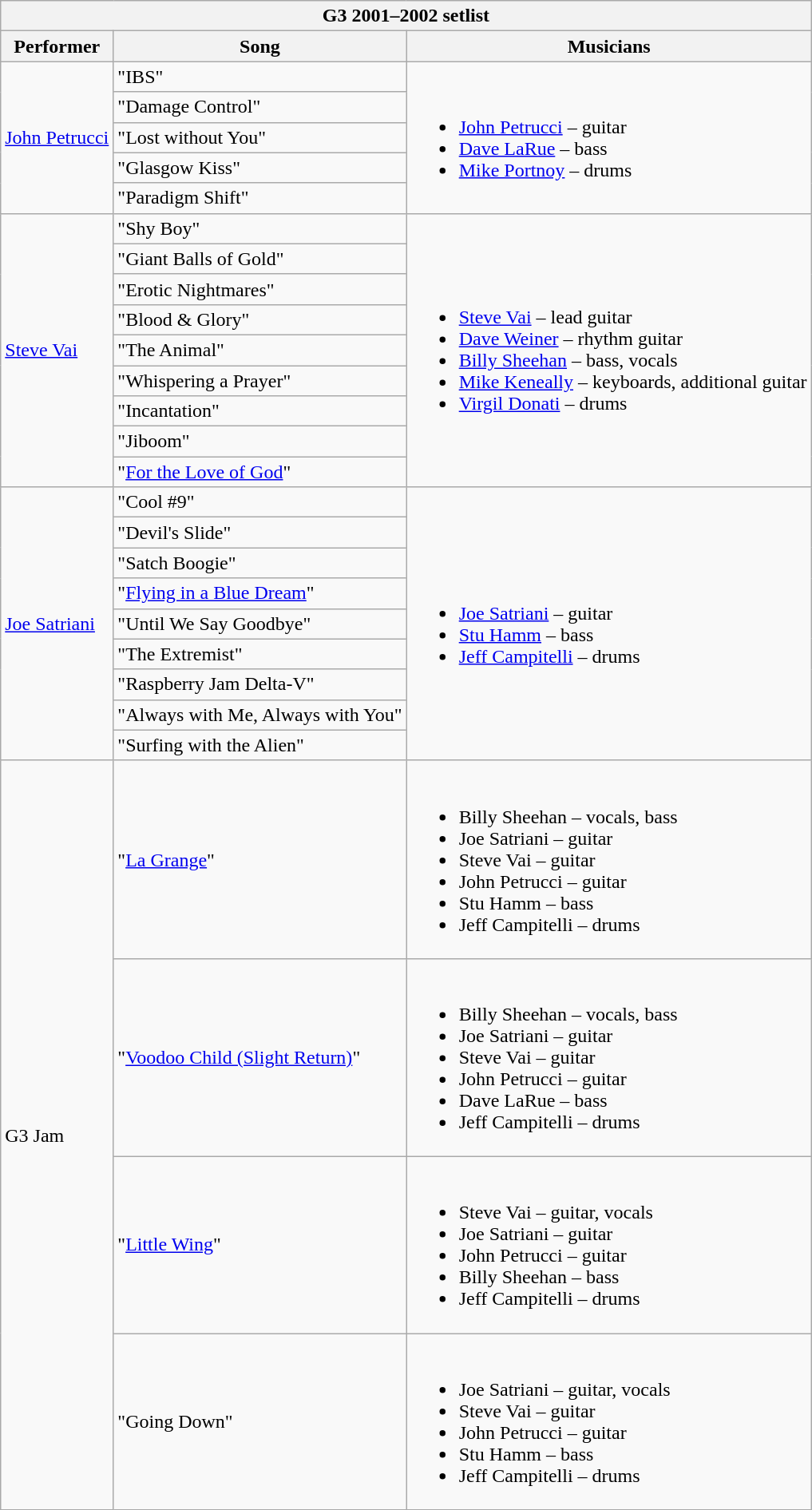<table class="wikitable collapsible collapsed">
<tr>
<th colspan="3">G3 2001–2002 setlist</th>
</tr>
<tr>
<th>Performer</th>
<th>Song</th>
<th>Musicians</th>
</tr>
<tr>
<td rowspan=5><a href='#'>John Petrucci</a></td>
<td>"IBS"</td>
<td rowspan=5><br><ul><li><a href='#'>John Petrucci</a> – guitar</li><li><a href='#'>Dave LaRue</a> – bass</li><li><a href='#'>Mike Portnoy</a> – drums</li></ul></td>
</tr>
<tr>
<td>"Damage Control"</td>
</tr>
<tr>
<td>"Lost without You"</td>
</tr>
<tr>
<td>"Glasgow Kiss"</td>
</tr>
<tr>
<td>"Paradigm Shift"</td>
</tr>
<tr>
<td rowspan=9><a href='#'>Steve Vai</a></td>
<td>"Shy Boy"</td>
<td rowspan=9><br><ul><li><a href='#'>Steve Vai</a> – lead guitar</li><li><a href='#'>Dave Weiner</a> – rhythm guitar</li><li><a href='#'>Billy Sheehan</a> – bass, vocals</li><li><a href='#'>Mike Keneally</a> – keyboards, additional guitar</li><li><a href='#'>Virgil Donati</a> – drums</li></ul></td>
</tr>
<tr>
<td>"Giant Balls of Gold"</td>
</tr>
<tr>
<td>"Erotic Nightmares"</td>
</tr>
<tr>
<td>"Blood & Glory"</td>
</tr>
<tr>
<td>"The Animal"</td>
</tr>
<tr>
<td>"Whispering a Prayer"</td>
</tr>
<tr>
<td>"Incantation"</td>
</tr>
<tr>
<td>"Jiboom"</td>
</tr>
<tr>
<td>"<a href='#'>For the Love of God</a>"</td>
</tr>
<tr>
<td rowspan=9><a href='#'>Joe Satriani</a></td>
<td>"Cool #9"</td>
<td rowspan=9><br><ul><li><a href='#'>Joe Satriani</a> – guitar</li><li><a href='#'>Stu Hamm</a> – bass</li><li><a href='#'>Jeff Campitelli</a> – drums</li></ul></td>
</tr>
<tr>
<td>"Devil's Slide"</td>
</tr>
<tr>
<td>"Satch Boogie"</td>
</tr>
<tr>
<td>"<a href='#'>Flying in a Blue Dream</a>"</td>
</tr>
<tr>
<td>"Until We Say Goodbye"</td>
</tr>
<tr>
<td>"The Extremist"</td>
</tr>
<tr>
<td>"Raspberry Jam Delta-V"</td>
</tr>
<tr>
<td>"Always with Me, Always with You"</td>
</tr>
<tr>
<td>"Surfing with the Alien"</td>
</tr>
<tr>
<td rowspan=4>G3 Jam</td>
<td>"<a href='#'>La Grange</a>"</td>
<td><br><ul><li>Billy Sheehan – vocals, bass</li><li>Joe Satriani – guitar</li><li>Steve Vai – guitar</li><li>John Petrucci – guitar</li><li>Stu Hamm – bass</li><li>Jeff Campitelli – drums</li></ul></td>
</tr>
<tr>
<td>"<a href='#'>Voodoo Child (Slight Return)</a>"</td>
<td><br><ul><li>Billy Sheehan – vocals, bass</li><li>Joe Satriani – guitar</li><li>Steve Vai – guitar</li><li>John Petrucci – guitar</li><li>Dave LaRue – bass</li><li>Jeff Campitelli – drums</li></ul></td>
</tr>
<tr>
<td>"<a href='#'>Little Wing</a>"</td>
<td><br><ul><li>Steve Vai – guitar, vocals</li><li>Joe Satriani – guitar</li><li>John Petrucci – guitar</li><li>Billy Sheehan – bass</li><li>Jeff Campitelli – drums</li></ul></td>
</tr>
<tr>
<td>"Going Down"</td>
<td><br><ul><li>Joe Satriani – guitar, vocals</li><li>Steve Vai – guitar</li><li>John Petrucci – guitar</li><li>Stu Hamm – bass</li><li>Jeff Campitelli – drums</li></ul></td>
</tr>
</table>
